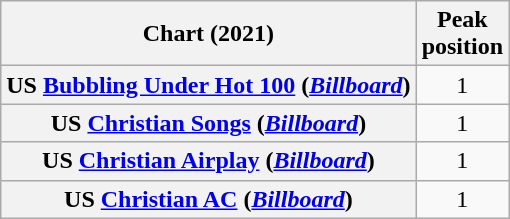<table class="wikitable sortable plainrowheaders" style="text-align:center">
<tr>
<th scope="col">Chart (2021)</th>
<th scope="col">Peak<br>position</th>
</tr>
<tr>
<th scope="row">US <a href='#'>Bubbling Under Hot 100</a> (<em><a href='#'>Billboard</a></em>)</th>
<td>1</td>
</tr>
<tr>
<th scope="row">US <a href='#'>Christian Songs</a> (<em><a href='#'>Billboard</a></em>)</th>
<td>1</td>
</tr>
<tr>
<th scope="row">US <a href='#'>Christian Airplay</a> (<em><a href='#'>Billboard</a></em>)</th>
<td>1</td>
</tr>
<tr>
<th scope="row">US <a href='#'>Christian AC</a> (<em><a href='#'>Billboard</a></em>)</th>
<td>1</td>
</tr>
</table>
